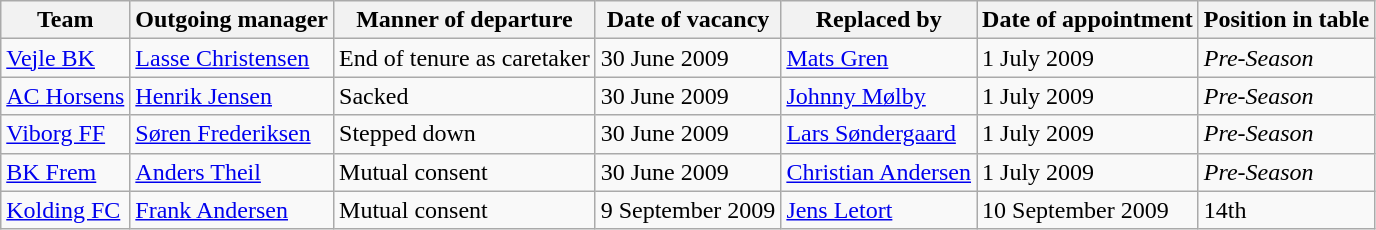<table class="wikitable">
<tr>
<th>Team</th>
<th>Outgoing manager</th>
<th>Manner of departure</th>
<th>Date of vacancy</th>
<th>Replaced by</th>
<th>Date of appointment</th>
<th>Position in table</th>
</tr>
<tr>
<td><a href='#'>Vejle BK</a></td>
<td> <a href='#'>Lasse Christensen</a></td>
<td>End of tenure as caretaker</td>
<td>30 June 2009</td>
<td> <a href='#'>Mats Gren</a></td>
<td>1 July 2009</td>
<td><em>Pre-Season</em></td>
</tr>
<tr>
<td><a href='#'>AC Horsens</a></td>
<td> <a href='#'>Henrik Jensen</a></td>
<td>Sacked</td>
<td>30 June 2009</td>
<td> <a href='#'>Johnny Mølby</a></td>
<td>1 July 2009</td>
<td><em>Pre-Season</em></td>
</tr>
<tr>
<td><a href='#'>Viborg FF</a></td>
<td> <a href='#'>Søren Frederiksen</a></td>
<td>Stepped down</td>
<td>30 June 2009</td>
<td> <a href='#'>Lars Søndergaard</a></td>
<td>1 July 2009</td>
<td><em>Pre-Season</em></td>
</tr>
<tr>
<td><a href='#'>BK Frem</a></td>
<td> <a href='#'>Anders Theil</a></td>
<td>Mutual consent</td>
<td>30 June 2009</td>
<td> <a href='#'>Christian Andersen</a></td>
<td>1 July 2009</td>
<td><em>Pre-Season</em></td>
</tr>
<tr>
<td><a href='#'>Kolding FC</a></td>
<td> <a href='#'>Frank Andersen</a></td>
<td>Mutual consent</td>
<td>9 September 2009</td>
<td> <a href='#'>Jens Letort</a></td>
<td>10 September 2009</td>
<td>14th</td>
</tr>
</table>
